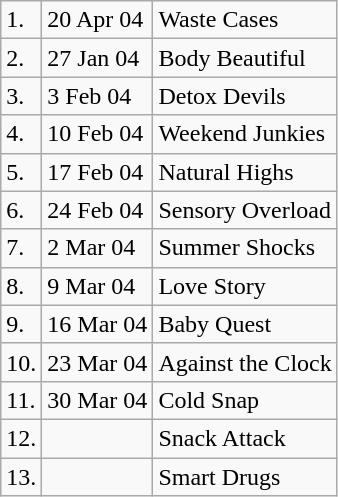<table class="wikitable">
<tr>
<td>1.</td>
<td>20 Apr 04</td>
<td>Waste Cases</td>
</tr>
<tr>
<td>2.</td>
<td>27 Jan 04</td>
<td>Body Beautiful</td>
</tr>
<tr>
<td>3.</td>
<td>3 Feb 04</td>
<td>Detox Devils</td>
</tr>
<tr>
<td>4.</td>
<td>10 Feb 04</td>
<td>Weekend Junkies</td>
</tr>
<tr>
<td>5.</td>
<td>17 Feb 04</td>
<td>Natural Highs</td>
</tr>
<tr>
<td>6.</td>
<td>24 Feb 04</td>
<td>Sensory Overload</td>
</tr>
<tr>
<td>7.</td>
<td>2 Mar 04</td>
<td>Summer Shocks</td>
</tr>
<tr>
<td>8.</td>
<td>9 Mar 04</td>
<td>Love Story</td>
</tr>
<tr>
<td>9.</td>
<td>16 Mar 04</td>
<td>Baby Quest</td>
</tr>
<tr>
<td>10.</td>
<td>23 Mar 04</td>
<td>Against the Clock</td>
</tr>
<tr>
<td>11.</td>
<td>30 Mar 04</td>
<td>Cold Snap</td>
</tr>
<tr>
<td>12.</td>
<td></td>
<td>Snack Attack</td>
</tr>
<tr>
<td>13.</td>
<td></td>
<td>Smart Drugs</td>
</tr>
</table>
